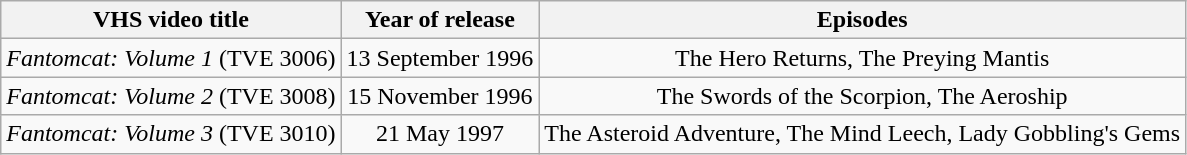<table class="wikitable">
<tr>
<th>VHS video title</th>
<th>Year of release</th>
<th>Episodes</th>
</tr>
<tr>
<td><em>Fantomcat: Volume 1</em> (TVE 3006)</td>
<td style="text-align:center;">13 September 1996</td>
<td style="text-align:center;">The Hero Returns, The Preying Mantis</td>
</tr>
<tr>
<td><em>Fantomcat: Volume 2</em> (TVE 3008)</td>
<td style="text-align:center;">15 November 1996</td>
<td style="text-align:center;">The Swords of the Scorpion, The Aeroship</td>
</tr>
<tr>
<td><em>Fantomcat: Volume 3</em> (TVE 3010)</td>
<td style="text-align:center;">21 May 1997</td>
<td style="text-align:center;">The Asteroid Adventure, The Mind Leech, Lady Gobbling's Gems</td>
</tr>
</table>
